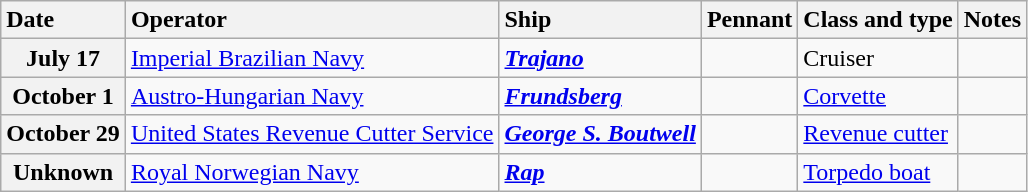<table class="wikitable nowraplinks">
<tr>
<th style="text-align: left">Date</th>
<th style="text-align: left">Operator</th>
<th style="text-align: left">Ship</th>
<th style="text-align: left">Pennant</th>
<th style="text-align: left">Class and type</th>
<th style="text-align: left">Notes</th>
</tr>
<tr>
<th>July 17</th>
<td> <a href='#'>Imperial Brazilian Navy</a></td>
<td><strong><em><a href='#'>Trajano</a></em></strong></td>
<td></td>
<td>Cruiser</td>
<td></td>
</tr>
<tr>
<th>October 1</th>
<td> <a href='#'>Austro-Hungarian Navy</a></td>
<td><strong><em><a href='#'>Frundsberg</a></em></strong></td>
<td></td>
<td><a href='#'>Corvette</a></td>
<td></td>
</tr>
<tr ---->
<th>October 29</th>
<td> <a href='#'>United States Revenue Cutter Service</a></td>
<td><strong><em><a href='#'>George S. Boutwell</a></em></strong></td>
<td></td>
<td><a href='#'>Revenue cutter</a></td>
<td></td>
</tr>
<tr>
<th>Unknown</th>
<td> <a href='#'>Royal Norwegian Navy</a></td>
<td><strong><em><a href='#'>Rap</a></em></strong></td>
<td></td>
<td><a href='#'>Torpedo boat</a></td>
<td></td>
</tr>
</table>
